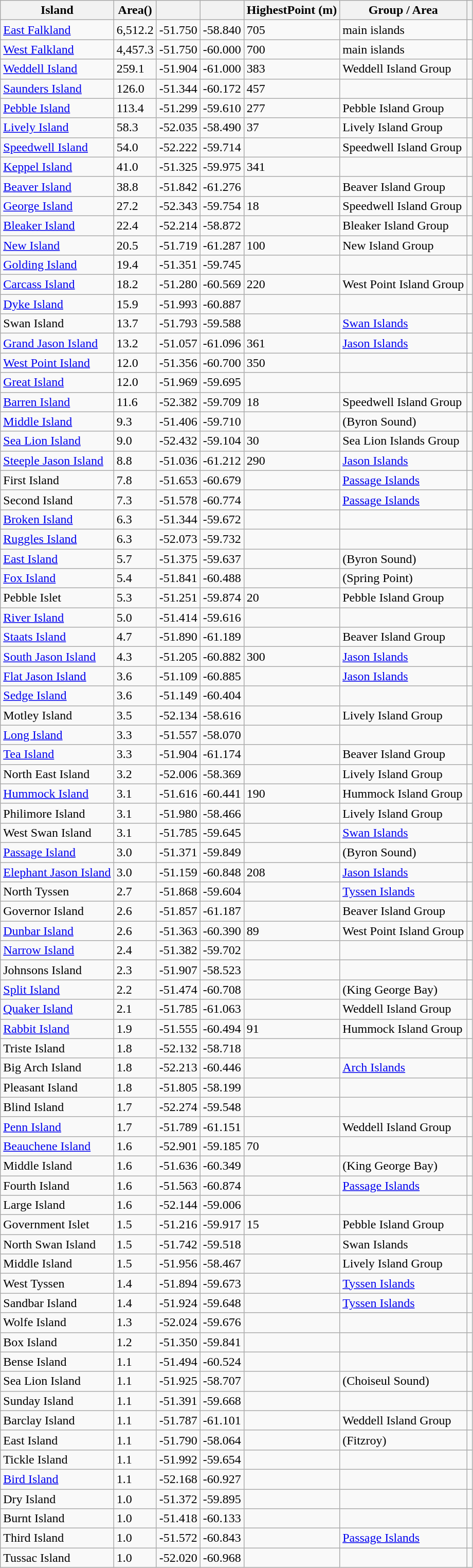<table class="wikitable sortable sticky-header static-row-numbers sort-under col1left col6left" >
<tr>
<th>Island</th>
<th>Area()</th>
<th></th>
<th></th>
<th>HighestPoint (m)</th>
<th>Group / Area</th>
<th></th>
</tr>
<tr>
<td><a href='#'>East Falkland</a></td>
<td>6,512.2</td>
<td>-51.750</td>
<td>-58.840</td>
<td>705</td>
<td>main islands</td>
<td></td>
</tr>
<tr>
<td><a href='#'>West Falkland</a></td>
<td>4,457.3</td>
<td>-51.750</td>
<td>-60.000</td>
<td>700</td>
<td>main islands</td>
<td></td>
</tr>
<tr>
<td><a href='#'>Weddell Island</a></td>
<td>259.1</td>
<td>-51.904</td>
<td>-61.000</td>
<td>383</td>
<td>Weddell Island Group</td>
<td></td>
</tr>
<tr>
<td><a href='#'>Saunders Island</a></td>
<td>126.0</td>
<td>-51.344</td>
<td>-60.172</td>
<td>457</td>
<td></td>
<td></td>
</tr>
<tr>
<td><a href='#'>Pebble Island</a></td>
<td>113.4</td>
<td>-51.299</td>
<td>-59.610</td>
<td>277</td>
<td>Pebble Island Group</td>
<td></td>
</tr>
<tr>
<td><a href='#'>Lively Island</a></td>
<td>58.3</td>
<td>-52.035</td>
<td>-58.490</td>
<td>37</td>
<td>Lively Island Group</td>
<td></td>
</tr>
<tr>
<td><a href='#'>Speedwell Island</a></td>
<td>54.0</td>
<td>-52.222</td>
<td>-59.714</td>
<td></td>
<td>Speedwell Island Group</td>
<td></td>
</tr>
<tr>
<td><a href='#'>Keppel Island</a></td>
<td>41.0</td>
<td>-51.325</td>
<td>-59.975</td>
<td>341</td>
<td></td>
<td></td>
</tr>
<tr>
<td><a href='#'>Beaver Island</a></td>
<td>38.8</td>
<td>-51.842</td>
<td>-61.276</td>
<td></td>
<td>Beaver Island Group</td>
<td></td>
</tr>
<tr>
<td><a href='#'>George Island</a></td>
<td>27.2</td>
<td>-52.343</td>
<td>-59.754</td>
<td>18</td>
<td>Speedwell Island Group</td>
<td></td>
</tr>
<tr>
<td><a href='#'>Bleaker Island</a></td>
<td>22.4</td>
<td>-52.214</td>
<td>-58.872</td>
<td></td>
<td>Bleaker Island Group</td>
<td></td>
</tr>
<tr>
<td><a href='#'>New Island</a></td>
<td>20.5</td>
<td>-51.719</td>
<td>-61.287</td>
<td>100</td>
<td>New Island Group</td>
<td></td>
</tr>
<tr>
<td><a href='#'>Golding Island</a></td>
<td>19.4</td>
<td>-51.351</td>
<td>-59.745</td>
<td></td>
<td></td>
<td></td>
</tr>
<tr>
<td><a href='#'>Carcass Island</a></td>
<td>18.2</td>
<td>-51.280</td>
<td>-60.569</td>
<td>220</td>
<td>West Point Island Group</td>
<td></td>
</tr>
<tr>
<td><a href='#'>Dyke Island</a></td>
<td>15.9</td>
<td>-51.993</td>
<td>-60.887</td>
<td></td>
<td></td>
<td></td>
</tr>
<tr>
<td>Swan Island</td>
<td>13.7</td>
<td>-51.793</td>
<td>-59.588</td>
<td></td>
<td><a href='#'>Swan Islands</a></td>
<td></td>
</tr>
<tr>
<td><a href='#'>Grand Jason Island</a></td>
<td>13.2</td>
<td>-51.057</td>
<td>-61.096</td>
<td>361</td>
<td><a href='#'>Jason Islands</a></td>
<td></td>
</tr>
<tr>
<td><a href='#'>West Point Island</a></td>
<td>12.0</td>
<td>-51.356</td>
<td>-60.700</td>
<td>350</td>
<td></td>
<td></td>
</tr>
<tr>
<td><a href='#'>Great Island</a></td>
<td>12.0</td>
<td>-51.969</td>
<td>-59.695</td>
<td></td>
<td></td>
<td></td>
</tr>
<tr>
<td><a href='#'>Barren Island</a></td>
<td>11.6</td>
<td>-52.382</td>
<td>-59.709</td>
<td>18</td>
<td>Speedwell Island Group</td>
<td></td>
</tr>
<tr>
<td><a href='#'>Middle Island</a></td>
<td>9.3</td>
<td>-51.406</td>
<td>-59.710</td>
<td></td>
<td>(Byron Sound)</td>
<td></td>
</tr>
<tr>
<td><a href='#'>Sea Lion Island</a></td>
<td>9.0</td>
<td>-52.432</td>
<td>-59.104</td>
<td>30</td>
<td>Sea Lion Islands Group</td>
<td></td>
</tr>
<tr>
<td><a href='#'>Steeple Jason Island</a></td>
<td>8.8</td>
<td>-51.036</td>
<td>-61.212</td>
<td>290</td>
<td><a href='#'>Jason Islands</a></td>
<td></td>
</tr>
<tr>
<td>First Island</td>
<td>7.8</td>
<td>-51.653</td>
<td>-60.679</td>
<td></td>
<td><a href='#'>Passage Islands</a></td>
<td></td>
</tr>
<tr>
<td>Second Island</td>
<td>7.3</td>
<td>-51.578</td>
<td>-60.774</td>
<td></td>
<td><a href='#'>Passage Islands</a></td>
<td></td>
</tr>
<tr>
<td><a href='#'>Broken Island</a></td>
<td>6.3</td>
<td>-51.344</td>
<td>-59.672</td>
<td></td>
<td></td>
<td></td>
</tr>
<tr>
<td><a href='#'>Ruggles Island</a></td>
<td>6.3</td>
<td>-52.073</td>
<td>-59.732</td>
<td></td>
<td></td>
<td></td>
</tr>
<tr>
<td><a href='#'>East Island</a></td>
<td>5.7</td>
<td>-51.375</td>
<td>-59.637</td>
<td></td>
<td>(Byron Sound)</td>
<td></td>
</tr>
<tr>
<td><a href='#'>Fox Island</a></td>
<td>5.4</td>
<td>-51.841</td>
<td>-60.488</td>
<td></td>
<td>(Spring Point)</td>
<td></td>
</tr>
<tr>
<td>Pebble Islet</td>
<td>5.3</td>
<td>-51.251</td>
<td>-59.874</td>
<td>20</td>
<td>Pebble Island Group</td>
<td></td>
</tr>
<tr>
<td><a href='#'>River Island</a></td>
<td>5.0</td>
<td>-51.414</td>
<td>-59.616</td>
<td></td>
<td></td>
<td></td>
</tr>
<tr>
<td><a href='#'>Staats Island</a></td>
<td>4.7</td>
<td>-51.890</td>
<td>-61.189</td>
<td></td>
<td>Beaver Island Group</td>
<td></td>
</tr>
<tr>
<td><a href='#'>South Jason Island</a></td>
<td>4.3</td>
<td>-51.205</td>
<td>-60.882</td>
<td>300</td>
<td><a href='#'>Jason Islands</a></td>
<td></td>
</tr>
<tr>
<td><a href='#'>Flat Jason Island</a></td>
<td>3.6</td>
<td>-51.109</td>
<td>-60.885</td>
<td></td>
<td><a href='#'>Jason Islands</a></td>
<td></td>
</tr>
<tr>
<td><a href='#'>Sedge Island</a></td>
<td>3.6</td>
<td>-51.149</td>
<td>-60.404</td>
<td></td>
<td></td>
<td></td>
</tr>
<tr>
<td>Motley Island</td>
<td>3.5</td>
<td>-52.134</td>
<td>-58.616</td>
<td></td>
<td>Lively Island Group</td>
<td></td>
</tr>
<tr>
<td><a href='#'>Long Island</a></td>
<td>3.3</td>
<td>-51.557</td>
<td>-58.070</td>
<td></td>
<td></td>
<td></td>
</tr>
<tr>
<td><a href='#'>Tea Island</a></td>
<td>3.3</td>
<td>-51.904</td>
<td>-61.174</td>
<td></td>
<td>Beaver Island Group</td>
<td></td>
</tr>
<tr>
<td>North East Island</td>
<td>3.2</td>
<td>-52.006</td>
<td>-58.369</td>
<td></td>
<td>Lively Island Group</td>
<td></td>
</tr>
<tr>
<td><a href='#'>Hummock Island</a></td>
<td>3.1</td>
<td>-51.616</td>
<td>-60.441</td>
<td>190</td>
<td>Hummock Island Group</td>
<td></td>
</tr>
<tr>
<td>Philimore Island</td>
<td>3.1</td>
<td>-51.980</td>
<td>-58.466</td>
<td></td>
<td>Lively Island Group</td>
<td></td>
</tr>
<tr>
<td>West Swan Island</td>
<td>3.1</td>
<td>-51.785</td>
<td>-59.645</td>
<td></td>
<td><a href='#'>Swan Islands</a></td>
<td></td>
</tr>
<tr>
<td><a href='#'>Passage Island</a></td>
<td>3.0</td>
<td>-51.371</td>
<td>-59.849</td>
<td></td>
<td>(Byron Sound)</td>
<td></td>
</tr>
<tr>
<td><a href='#'>Elephant Jason Island</a></td>
<td>3.0</td>
<td>-51.159</td>
<td>-60.848</td>
<td>208</td>
<td><a href='#'>Jason Islands</a></td>
<td></td>
</tr>
<tr>
<td>North Tyssen</td>
<td>2.7</td>
<td>-51.868</td>
<td>-59.604</td>
<td></td>
<td><a href='#'>Tyssen Islands</a></td>
<td></td>
</tr>
<tr>
<td>Governor Island</td>
<td>2.6</td>
<td>-51.857</td>
<td>-61.187</td>
<td></td>
<td>Beaver Island Group</td>
<td></td>
</tr>
<tr>
<td><a href='#'>Dunbar Island</a></td>
<td>2.6</td>
<td>-51.363</td>
<td>-60.390</td>
<td>89</td>
<td>West Point Island Group</td>
<td></td>
</tr>
<tr>
<td><a href='#'>Narrow Island</a></td>
<td>2.4</td>
<td>-51.382</td>
<td>-59.702</td>
<td></td>
<td></td>
<td></td>
</tr>
<tr>
<td>Johnsons Island</td>
<td>2.3</td>
<td>-51.907</td>
<td>-58.523</td>
<td></td>
<td></td>
<td></td>
</tr>
<tr>
<td><a href='#'>Split Island</a></td>
<td>2.2</td>
<td>-51.474</td>
<td>-60.708</td>
<td></td>
<td>(King George Bay)</td>
<td></td>
</tr>
<tr>
<td><a href='#'>Quaker Island</a></td>
<td>2.1</td>
<td>-51.785</td>
<td>-61.063</td>
<td></td>
<td>Weddell Island Group</td>
<td></td>
</tr>
<tr>
<td><a href='#'>Rabbit Island</a></td>
<td>1.9</td>
<td>-51.555</td>
<td>-60.494</td>
<td>91</td>
<td>Hummock Island Group</td>
<td></td>
</tr>
<tr>
<td>Triste Island</td>
<td>1.8</td>
<td>-52.132</td>
<td>-58.718</td>
<td></td>
<td></td>
<td></td>
</tr>
<tr>
<td>Big Arch Island</td>
<td>1.8</td>
<td>-52.213</td>
<td>-60.446</td>
<td></td>
<td><a href='#'>Arch Islands</a></td>
<td></td>
</tr>
<tr>
<td>Pleasant Island</td>
<td>1.8</td>
<td>-51.805</td>
<td>-58.199</td>
<td></td>
<td></td>
<td></td>
</tr>
<tr>
<td>Blind Island</td>
<td>1.7</td>
<td>-52.274</td>
<td>-59.548</td>
<td></td>
<td></td>
<td></td>
</tr>
<tr>
<td><a href='#'>Penn Island</a></td>
<td>1.7</td>
<td>-51.789</td>
<td>-61.151</td>
<td></td>
<td>Weddell Island Group</td>
<td></td>
</tr>
<tr>
<td><a href='#'>Beauchene Island</a></td>
<td>1.6</td>
<td>-52.901</td>
<td>-59.185</td>
<td>70</td>
<td></td>
<td></td>
</tr>
<tr>
<td>Middle Island</td>
<td>1.6</td>
<td>-51.636</td>
<td>-60.349</td>
<td></td>
<td>(King George Bay)</td>
<td></td>
</tr>
<tr>
<td>Fourth Island</td>
<td>1.6</td>
<td>-51.563</td>
<td>-60.874</td>
<td></td>
<td><a href='#'>Passage Islands</a></td>
<td></td>
</tr>
<tr>
<td>Large Island</td>
<td>1.6</td>
<td>-52.144</td>
<td>-59.006</td>
<td></td>
<td></td>
<td></td>
</tr>
<tr>
<td>Government Islet</td>
<td>1.5</td>
<td>-51.216</td>
<td>-59.917</td>
<td>15</td>
<td>Pebble Island Group</td>
<td></td>
</tr>
<tr>
<td>North Swan Island</td>
<td>1.5</td>
<td>-51.742</td>
<td>-59.518</td>
<td></td>
<td>Swan Islands</td>
<td></td>
</tr>
<tr>
<td>Middle Island</td>
<td>1.5</td>
<td>-51.956</td>
<td>-58.467</td>
<td></td>
<td>Lively Island Group</td>
<td></td>
</tr>
<tr>
<td>West Tyssen</td>
<td>1.4</td>
<td>-51.894</td>
<td>-59.673</td>
<td></td>
<td><a href='#'>Tyssen Islands</a></td>
<td></td>
</tr>
<tr>
<td>Sandbar Island</td>
<td>1.4</td>
<td>-51.924</td>
<td>-59.648</td>
<td></td>
<td><a href='#'>Tyssen Islands</a></td>
<td></td>
</tr>
<tr>
<td>Wolfe Island</td>
<td>1.3</td>
<td>-52.024</td>
<td>-59.676</td>
<td></td>
<td></td>
<td></td>
</tr>
<tr>
<td>Box Island</td>
<td>1.2</td>
<td>-51.350</td>
<td>-59.841</td>
<td></td>
<td></td>
<td></td>
</tr>
<tr>
<td>Bense Island</td>
<td>1.1</td>
<td>-51.494</td>
<td>-60.524</td>
<td></td>
<td></td>
<td></td>
</tr>
<tr>
<td>Sea Lion Island</td>
<td>1.1</td>
<td>-51.925</td>
<td>-58.707</td>
<td></td>
<td>(Choiseul Sound)</td>
<td></td>
</tr>
<tr>
<td>Sunday Island</td>
<td>1.1</td>
<td>-51.391</td>
<td>-59.668</td>
<td></td>
<td></td>
<td></td>
</tr>
<tr>
<td>Barclay Island</td>
<td>1.1</td>
<td>-51.787</td>
<td>-61.101</td>
<td></td>
<td>Weddell Island Group</td>
<td></td>
</tr>
<tr>
<td>East Island</td>
<td>1.1</td>
<td>-51.790</td>
<td>-58.064</td>
<td></td>
<td>(Fitzroy)</td>
<td></td>
</tr>
<tr>
<td>Tickle Island</td>
<td>1.1</td>
<td>-51.992</td>
<td>-59.654</td>
<td></td>
<td></td>
<td></td>
</tr>
<tr>
<td><a href='#'>Bird Island</a></td>
<td>1.1</td>
<td>-52.168</td>
<td>-60.927</td>
<td></td>
<td></td>
<td></td>
</tr>
<tr>
<td>Dry Island</td>
<td>1.0</td>
<td>-51.372</td>
<td>-59.895</td>
<td></td>
<td></td>
<td></td>
</tr>
<tr>
<td>Burnt Island</td>
<td>1.0</td>
<td>-51.418</td>
<td>-60.133</td>
<td></td>
<td></td>
<td></td>
</tr>
<tr>
<td>Third Island</td>
<td>1.0</td>
<td>-51.572</td>
<td>-60.843</td>
<td></td>
<td><a href='#'>Passage Islands</a></td>
<td></td>
</tr>
<tr>
<td>Tussac Island</td>
<td>1.0</td>
<td>-52.020</td>
<td>-60.968</td>
<td></td>
<td></td>
<td></td>
</tr>
</table>
